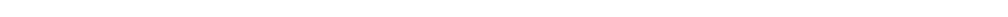<table style="width:1000px; text-align:center;">
<tr style="color:white;">
<td style="background:"></td>
<td style="background:"><strong>51.7%</strong></td>
<td style="background:">4.0%</td>
<td style="background:">42.7%</td>
</tr>
<tr>
<td></td>
<td></td>
<td></td>
<td></td>
</tr>
</table>
